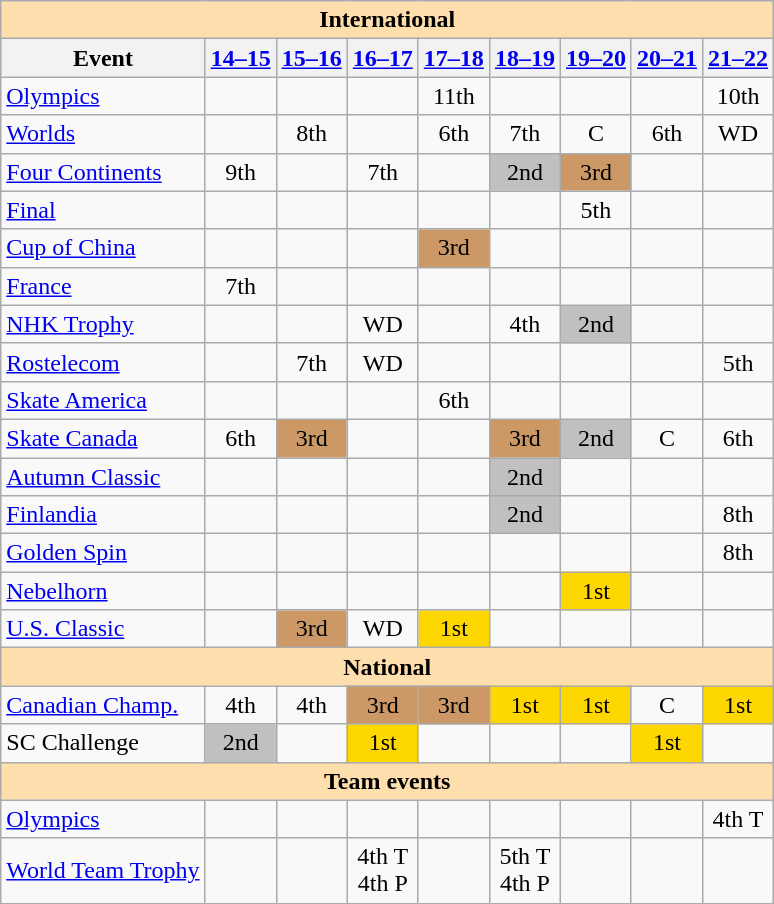<table class="wikitable" style="text-align:center">
<tr>
<th style="background-color: #ffdead; " colspan=9 align=center>International</th>
</tr>
<tr>
<th>Event</th>
<th><a href='#'>14–15</a></th>
<th><a href='#'>15–16</a></th>
<th><a href='#'>16–17</a></th>
<th><a href='#'>17–18</a></th>
<th><a href='#'>18–19</a></th>
<th><a href='#'>19–20</a></th>
<th><a href='#'>20–21</a></th>
<th><a href='#'>21–22</a></th>
</tr>
<tr>
<td align=left><a href='#'>Olympics</a></td>
<td></td>
<td></td>
<td></td>
<td>11th</td>
<td></td>
<td></td>
<td></td>
<td>10th</td>
</tr>
<tr>
<td align=left><a href='#'>Worlds</a></td>
<td></td>
<td>8th</td>
<td></td>
<td>6th</td>
<td>7th</td>
<td>C</td>
<td>6th</td>
<td>WD</td>
</tr>
<tr>
<td align=left><a href='#'>Four Continents</a></td>
<td>9th</td>
<td></td>
<td>7th</td>
<td></td>
<td bgcolor=silver>2nd</td>
<td bgcolor=cc9966>3rd</td>
<td></td>
<td></td>
</tr>
<tr>
<td align=left> <a href='#'>Final</a></td>
<td></td>
<td></td>
<td></td>
<td></td>
<td></td>
<td>5th</td>
<td></td>
<td></td>
</tr>
<tr>
<td align=left> <a href='#'>Cup of China</a></td>
<td></td>
<td></td>
<td></td>
<td bgcolor=cc9966>3rd</td>
<td></td>
<td></td>
<td></td>
<td></td>
</tr>
<tr>
<td align=left> <a href='#'>France</a></td>
<td>7th</td>
<td></td>
<td></td>
<td></td>
<td></td>
<td></td>
<td></td>
<td></td>
</tr>
<tr>
<td align=left> <a href='#'>NHK Trophy</a></td>
<td></td>
<td></td>
<td>WD</td>
<td></td>
<td>4th</td>
<td bgcolor=silver>2nd</td>
<td></td>
<td></td>
</tr>
<tr>
<td align=left> <a href='#'>Rostelecom</a></td>
<td></td>
<td>7th</td>
<td>WD</td>
<td></td>
<td></td>
<td></td>
<td></td>
<td>5th</td>
</tr>
<tr>
<td align=left> <a href='#'>Skate America</a></td>
<td></td>
<td></td>
<td></td>
<td>6th</td>
<td></td>
<td></td>
<td></td>
<td></td>
</tr>
<tr>
<td align=left> <a href='#'>Skate Canada</a></td>
<td>6th</td>
<td bgcolor=cc9966>3rd</td>
<td></td>
<td></td>
<td bgcolor=cc9966>3rd</td>
<td bgcolor=silver>2nd</td>
<td>C</td>
<td>6th</td>
</tr>
<tr>
<td align=left> <a href='#'>Autumn Classic</a></td>
<td></td>
<td></td>
<td></td>
<td></td>
<td bgcolor=silver>2nd</td>
<td></td>
<td></td>
<td></td>
</tr>
<tr>
<td align=left> <a href='#'>Finlandia</a></td>
<td></td>
<td></td>
<td></td>
<td></td>
<td bgcolor=silver>2nd</td>
<td></td>
<td></td>
<td>8th</td>
</tr>
<tr>
<td align=left> <a href='#'>Golden Spin</a></td>
<td></td>
<td></td>
<td></td>
<td></td>
<td></td>
<td></td>
<td></td>
<td>8th</td>
</tr>
<tr>
<td align=left> <a href='#'>Nebelhorn</a></td>
<td></td>
<td></td>
<td></td>
<td></td>
<td></td>
<td bgcolor=gold>1st</td>
<td></td>
<td></td>
</tr>
<tr>
<td align=left> <a href='#'>U.S. Classic</a></td>
<td></td>
<td bgcolor=cc9966>3rd</td>
<td>WD</td>
<td bgcolor=gold>1st</td>
<td></td>
<td></td>
<td></td>
<td></td>
</tr>
<tr>
<th style="background-color: #ffdead; " colspan=9 align=center>National</th>
</tr>
<tr>
<td align=left><a href='#'>Canadian Champ.</a></td>
<td>4th</td>
<td>4th</td>
<td bgcolor=cc9966>3rd</td>
<td bgcolor=cc9966>3rd</td>
<td bgcolor=gold>1st</td>
<td bgcolor=gold>1st</td>
<td>C</td>
<td bgcolor=gold>1st</td>
</tr>
<tr>
<td align=left>SC Challenge</td>
<td bgcolor=silver>2nd</td>
<td></td>
<td bgcolor=gold>1st</td>
<td></td>
<td></td>
<td></td>
<td bgcolor=gold>1st</td>
<td></td>
</tr>
<tr>
<th style="background-color: #ffdead; " colspan=9 align=center>Team events</th>
</tr>
<tr>
<td align=left><a href='#'>Olympics</a></td>
<td></td>
<td></td>
<td></td>
<td></td>
<td></td>
<td></td>
<td></td>
<td>4th T</td>
</tr>
<tr>
<td align=left><a href='#'>World Team Trophy</a></td>
<td></td>
<td></td>
<td>4th T <br> 4th P</td>
<td></td>
<td>5th T <br> 4th P</td>
<td></td>
<td></td>
<td></td>
</tr>
</table>
